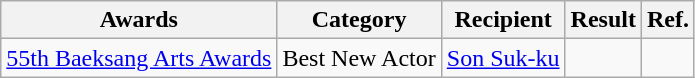<table class="wikitable">
<tr>
<th>Awards</th>
<th>Category</th>
<th>Recipient</th>
<th>Result</th>
<th>Ref.</th>
</tr>
<tr>
<td><a href='#'>55th Baeksang Arts Awards</a></td>
<td>Best New Actor</td>
<td><a href='#'>Son Suk-ku</a></td>
<td></td>
<td></td>
</tr>
</table>
